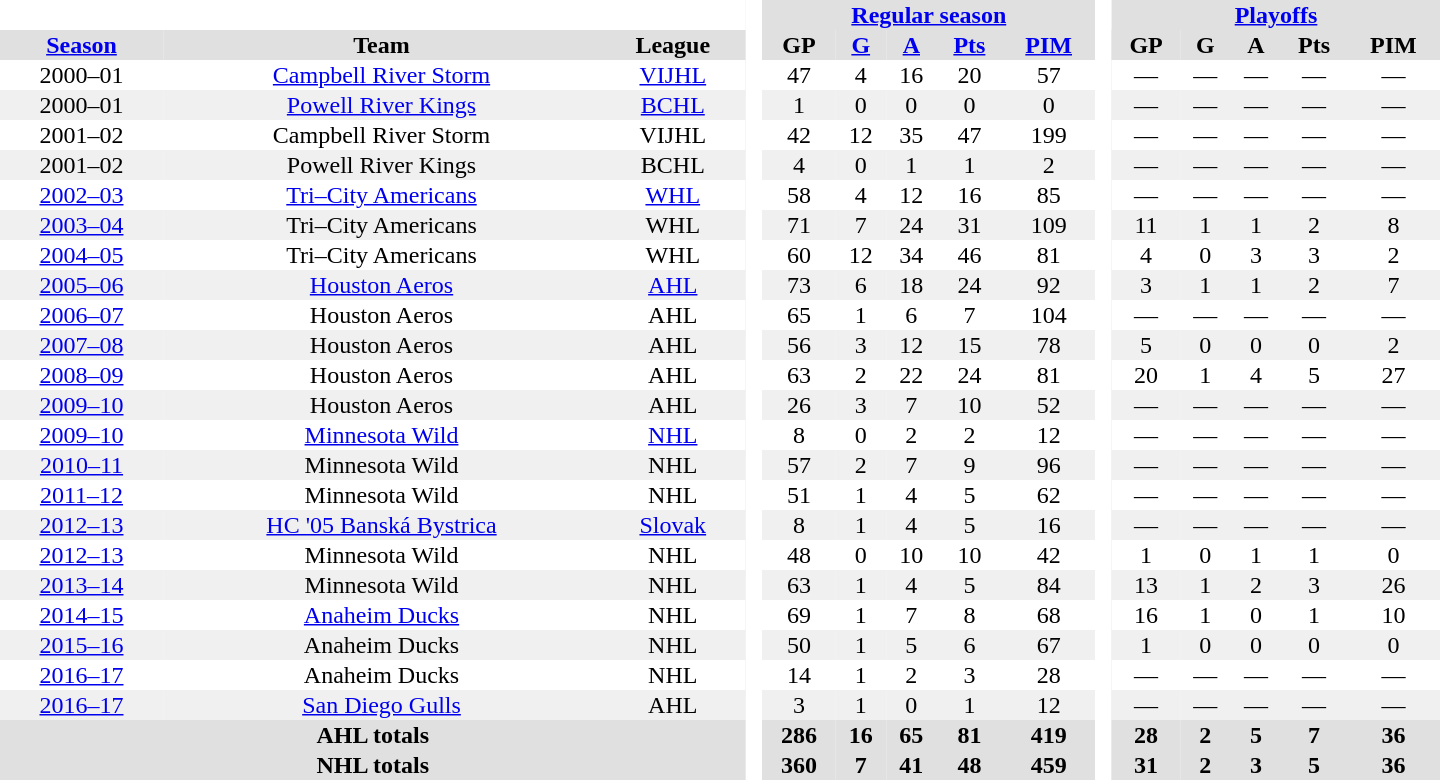<table border="0" cellpadding="1" cellspacing="0" style="text-align:center; width:60em">
<tr bgcolor="#e0e0e0">
<th colspan="3" bgcolor="#ffffff"> </th>
<th rowspan="99" bgcolor="#ffffff"> </th>
<th colspan="5"><a href='#'>Regular season</a></th>
<th rowspan="99" bgcolor="#ffffff"> </th>
<th colspan="5"><a href='#'>Playoffs</a></th>
</tr>
<tr bgcolor="#e0e0e0">
<th><a href='#'>Season</a></th>
<th>Team</th>
<th>League</th>
<th>GP</th>
<th><a href='#'>G</a></th>
<th><a href='#'>A</a></th>
<th><a href='#'>Pts</a></th>
<th><a href='#'>PIM</a></th>
<th>GP</th>
<th>G</th>
<th>A</th>
<th>Pts</th>
<th>PIM</th>
</tr>
<tr>
<td>2000–01</td>
<td><a href='#'>Campbell River Storm</a></td>
<td><a href='#'>VIJHL</a></td>
<td>47</td>
<td>4</td>
<td>16</td>
<td>20</td>
<td>57</td>
<td>—</td>
<td>—</td>
<td>—</td>
<td>—</td>
<td>—</td>
</tr>
<tr style="background:#f0f0f0;">
<td>2000–01</td>
<td><a href='#'>Powell River Kings</a></td>
<td><a href='#'>BCHL</a></td>
<td>1</td>
<td>0</td>
<td>0</td>
<td>0</td>
<td>0</td>
<td>—</td>
<td>—</td>
<td>—</td>
<td>—</td>
<td>—</td>
</tr>
<tr>
<td>2001–02</td>
<td>Campbell River Storm</td>
<td>VIJHL</td>
<td>42</td>
<td>12</td>
<td>35</td>
<td>47</td>
<td>199</td>
<td>—</td>
<td>—</td>
<td>—</td>
<td>—</td>
<td>—</td>
</tr>
<tr style="background:#f0f0f0;">
<td>2001–02</td>
<td>Powell River Kings</td>
<td>BCHL</td>
<td>4</td>
<td>0</td>
<td>1</td>
<td>1</td>
<td>2</td>
<td>—</td>
<td>—</td>
<td>—</td>
<td>—</td>
<td>—</td>
</tr>
<tr>
<td><a href='#'>2002–03</a></td>
<td><a href='#'>Tri–City Americans</a></td>
<td><a href='#'>WHL</a></td>
<td>58</td>
<td>4</td>
<td>12</td>
<td>16</td>
<td>85</td>
<td>—</td>
<td>—</td>
<td>—</td>
<td>—</td>
<td>—</td>
</tr>
<tr style="background:#f0f0f0;">
<td><a href='#'>2003–04</a></td>
<td>Tri–City Americans</td>
<td>WHL</td>
<td>71</td>
<td>7</td>
<td>24</td>
<td>31</td>
<td>109</td>
<td>11</td>
<td>1</td>
<td>1</td>
<td>2</td>
<td>8</td>
</tr>
<tr>
<td><a href='#'>2004–05</a></td>
<td>Tri–City Americans</td>
<td>WHL</td>
<td>60</td>
<td>12</td>
<td>34</td>
<td>46</td>
<td>81</td>
<td>4</td>
<td>0</td>
<td>3</td>
<td>3</td>
<td>2</td>
</tr>
<tr style="background:#f0f0f0;">
<td><a href='#'>2005–06</a></td>
<td><a href='#'>Houston Aeros</a></td>
<td><a href='#'>AHL</a></td>
<td>73</td>
<td>6</td>
<td>18</td>
<td>24</td>
<td>92</td>
<td>3</td>
<td>1</td>
<td>1</td>
<td>2</td>
<td>7</td>
</tr>
<tr>
<td><a href='#'>2006–07</a></td>
<td>Houston Aeros</td>
<td>AHL</td>
<td>65</td>
<td>1</td>
<td>6</td>
<td>7</td>
<td>104</td>
<td>—</td>
<td>—</td>
<td>—</td>
<td>—</td>
<td>—</td>
</tr>
<tr style="background:#f0f0f0;">
<td><a href='#'>2007–08</a></td>
<td>Houston Aeros</td>
<td>AHL</td>
<td>56</td>
<td>3</td>
<td>12</td>
<td>15</td>
<td>78</td>
<td>5</td>
<td>0</td>
<td>0</td>
<td>0</td>
<td>2</td>
</tr>
<tr>
<td><a href='#'>2008–09</a></td>
<td>Houston Aeros</td>
<td>AHL</td>
<td>63</td>
<td>2</td>
<td>22</td>
<td>24</td>
<td>81</td>
<td>20</td>
<td>1</td>
<td>4</td>
<td>5</td>
<td>27</td>
</tr>
<tr style="background:#f0f0f0;">
<td><a href='#'>2009–10</a></td>
<td>Houston Aeros</td>
<td>AHL</td>
<td>26</td>
<td>3</td>
<td>7</td>
<td>10</td>
<td>52</td>
<td>—</td>
<td>—</td>
<td>—</td>
<td>—</td>
<td>—</td>
</tr>
<tr>
<td><a href='#'>2009–10</a></td>
<td><a href='#'>Minnesota Wild</a></td>
<td><a href='#'>NHL</a></td>
<td>8</td>
<td>0</td>
<td>2</td>
<td>2</td>
<td>12</td>
<td>—</td>
<td>—</td>
<td>—</td>
<td>—</td>
<td>—</td>
</tr>
<tr style="background:#f0f0f0;">
<td><a href='#'>2010–11</a></td>
<td>Minnesota Wild</td>
<td>NHL</td>
<td>57</td>
<td>2</td>
<td>7</td>
<td>9</td>
<td>96</td>
<td>—</td>
<td>—</td>
<td>—</td>
<td>—</td>
<td>—</td>
</tr>
<tr>
<td><a href='#'>2011–12</a></td>
<td>Minnesota Wild</td>
<td>NHL</td>
<td>51</td>
<td>1</td>
<td>4</td>
<td>5</td>
<td>62</td>
<td>—</td>
<td>—</td>
<td>—</td>
<td>—</td>
<td>—</td>
</tr>
<tr style="background:#f0f0f0;">
<td><a href='#'>2012–13</a></td>
<td><a href='#'>HC '05 Banská Bystrica</a></td>
<td><a href='#'>Slovak</a></td>
<td>8</td>
<td>1</td>
<td>4</td>
<td>5</td>
<td>16</td>
<td>—</td>
<td>—</td>
<td>—</td>
<td>—</td>
<td>—</td>
</tr>
<tr>
<td><a href='#'>2012–13</a></td>
<td>Minnesota Wild</td>
<td>NHL</td>
<td>48</td>
<td>0</td>
<td>10</td>
<td>10</td>
<td>42</td>
<td>1</td>
<td>0</td>
<td>1</td>
<td>1</td>
<td>0</td>
</tr>
<tr style="background:#f0f0f0;">
<td><a href='#'>2013–14</a></td>
<td>Minnesota Wild</td>
<td>NHL</td>
<td>63</td>
<td>1</td>
<td>4</td>
<td>5</td>
<td>84</td>
<td>13</td>
<td>1</td>
<td>2</td>
<td>3</td>
<td>26</td>
</tr>
<tr>
<td><a href='#'>2014–15</a></td>
<td><a href='#'>Anaheim Ducks</a></td>
<td>NHL</td>
<td>69</td>
<td>1</td>
<td>7</td>
<td>8</td>
<td>68</td>
<td>16</td>
<td>1</td>
<td>0</td>
<td>1</td>
<td>10</td>
</tr>
<tr style="background:#f0f0f0;">
<td><a href='#'>2015–16</a></td>
<td>Anaheim Ducks</td>
<td>NHL</td>
<td>50</td>
<td>1</td>
<td>5</td>
<td>6</td>
<td>67</td>
<td>1</td>
<td>0</td>
<td>0</td>
<td>0</td>
<td>0</td>
</tr>
<tr>
<td><a href='#'>2016–17</a></td>
<td>Anaheim Ducks</td>
<td>NHL</td>
<td>14</td>
<td>1</td>
<td>2</td>
<td>3</td>
<td>28</td>
<td>—</td>
<td>—</td>
<td>—</td>
<td>—</td>
<td>—</td>
</tr>
<tr style="background:#f0f0f0;">
<td><a href='#'>2016–17</a></td>
<td><a href='#'>San Diego Gulls</a></td>
<td>AHL</td>
<td>3</td>
<td>1</td>
<td>0</td>
<td>1</td>
<td>12</td>
<td>—</td>
<td>—</td>
<td>—</td>
<td>—</td>
<td>—</td>
</tr>
<tr bgcolor="#e0e0e0">
<th colspan="3">AHL totals</th>
<th>286</th>
<th>16</th>
<th>65</th>
<th>81</th>
<th>419</th>
<th>28</th>
<th>2</th>
<th>5</th>
<th>7</th>
<th>36</th>
</tr>
<tr bgcolor="#e0e0e0">
<th colspan="3">NHL totals</th>
<th>360</th>
<th>7</th>
<th>41</th>
<th>48</th>
<th>459</th>
<th>31</th>
<th>2</th>
<th>3</th>
<th>5</th>
<th>36</th>
</tr>
</table>
